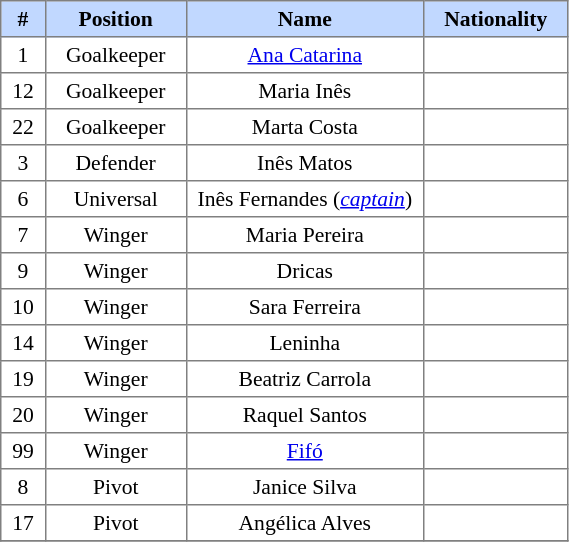<table border=1 style="border-collapse:collapse; font-size:90%;" cellpadding=3 cellspacing=0 width=30%>
<tr bgcolor=#C1D8FF>
<th width=2%>#</th>
<th width=5%>Position</th>
<th width=20%>Name</th>
<th width=5%>Nationality</th>
</tr>
<tr align=center>
<td>1</td>
<td>Goalkeeper</td>
<td><a href='#'>Ana Catarina</a></td>
<td></td>
</tr>
<tr align=center>
<td>12</td>
<td>Goalkeeper</td>
<td>Maria Inês</td>
<td></td>
</tr>
<tr align=center>
<td>22</td>
<td>Goalkeeper</td>
<td>Marta Costa</td>
<td></td>
</tr>
<tr align=center>
<td>3</td>
<td>Defender</td>
<td>Inês Matos</td>
<td></td>
</tr>
<tr align=center>
<td>6</td>
<td>Universal</td>
<td>Inês Fernandes (<em><a href='#'>captain</a></em>)</td>
<td></td>
</tr>
<tr align=center>
<td>7</td>
<td>Winger</td>
<td>Maria Pereira</td>
<td></td>
</tr>
<tr align=center>
<td>9</td>
<td>Winger</td>
<td>Dricas</td>
<td></td>
</tr>
<tr align=center>
<td>10</td>
<td>Winger</td>
<td>Sara Ferreira</td>
<td></td>
</tr>
<tr align=center>
<td>14</td>
<td>Winger</td>
<td>Leninha</td>
<td></td>
</tr>
<tr align=center>
<td>19</td>
<td>Winger</td>
<td>Beatriz Carrola</td>
<td></td>
</tr>
<tr align=center>
<td>20</td>
<td>Winger</td>
<td>Raquel Santos</td>
<td></td>
</tr>
<tr align=center>
<td>99</td>
<td>Winger</td>
<td><a href='#'>Fifó</a></td>
<td></td>
</tr>
<tr align=center>
<td>8</td>
<td>Pivot</td>
<td>Janice Silva</td>
<td></td>
</tr>
<tr align=center>
<td>17</td>
<td>Pivot</td>
<td>Angélica Alves</td>
<td></td>
</tr>
<tr align=center>
</tr>
</table>
